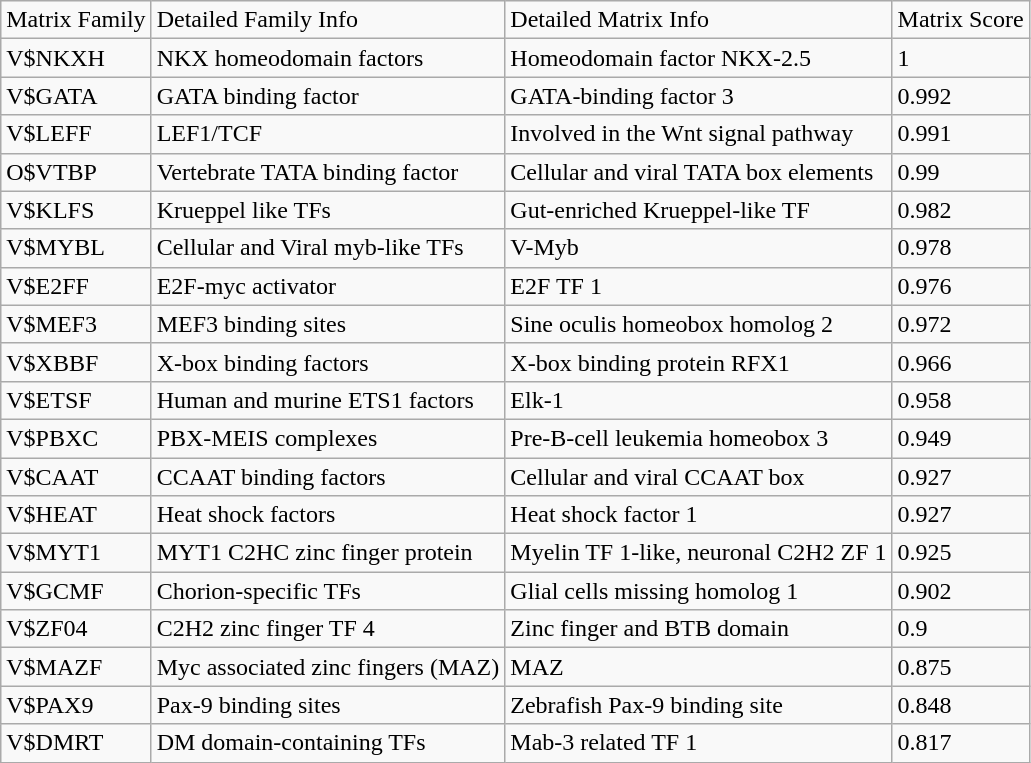<table class="wikitable">
<tr>
<td>Matrix Family</td>
<td>Detailed Family Info</td>
<td>Detailed Matrix Info</td>
<td>Matrix Score</td>
</tr>
<tr>
<td>V$NKXH</td>
<td>NKX homeodomain factors</td>
<td>Homeodomain factor NKX-2.5</td>
<td>1</td>
</tr>
<tr>
<td>V$GATA</td>
<td>GATA binding factor</td>
<td>GATA-binding factor 3</td>
<td>0.992</td>
</tr>
<tr>
<td>V$LEFF</td>
<td>LEF1/TCF</td>
<td>Involved in the Wnt signal pathway</td>
<td>0.991</td>
</tr>
<tr>
<td>O$VTBP</td>
<td>Vertebrate TATA binding factor</td>
<td>Cellular and viral TATA box elements</td>
<td>0.99</td>
</tr>
<tr>
<td>V$KLFS</td>
<td>Krueppel like TFs</td>
<td>Gut-enriched Krueppel-like TF</td>
<td>0.982</td>
</tr>
<tr>
<td>V$MYBL</td>
<td>Cellular and Viral myb-like TFs</td>
<td>V-Myb</td>
<td>0.978</td>
</tr>
<tr>
<td>V$E2FF</td>
<td>E2F-myc activator</td>
<td>E2F TF 1</td>
<td>0.976</td>
</tr>
<tr>
<td>V$MEF3</td>
<td>MEF3 binding sites</td>
<td>Sine oculis homeobox homolog 2</td>
<td>0.972</td>
</tr>
<tr>
<td>V$XBBF</td>
<td>X-box binding factors</td>
<td>X-box binding protein RFX1</td>
<td>0.966</td>
</tr>
<tr>
<td>V$ETSF</td>
<td>Human and murine ETS1 factors</td>
<td>Elk-1</td>
<td>0.958</td>
</tr>
<tr>
<td>V$PBXC</td>
<td>PBX-MEIS complexes</td>
<td>Pre-B-cell leukemia homeobox 3</td>
<td>0.949</td>
</tr>
<tr>
<td>V$CAAT</td>
<td>CCAAT binding factors</td>
<td>Cellular and viral CCAAT box</td>
<td>0.927</td>
</tr>
<tr>
<td>V$HEAT</td>
<td>Heat shock factors</td>
<td>Heat shock factor 1</td>
<td>0.927</td>
</tr>
<tr>
<td>V$MYT1</td>
<td>MYT1 C2HC zinc finger protein</td>
<td>Myelin TF 1-like, neuronal C2H2 ZF 1</td>
<td>0.925</td>
</tr>
<tr>
<td>V$GCMF</td>
<td>Chorion-specific TFs</td>
<td>Glial cells missing homolog 1</td>
<td>0.902</td>
</tr>
<tr>
<td>V$ZF04</td>
<td>C2H2 zinc finger TF 4</td>
<td>Zinc finger and BTB domain</td>
<td>0.9</td>
</tr>
<tr>
<td>V$MAZF</td>
<td>Myc associated zinc fingers (MAZ)</td>
<td>MAZ</td>
<td>0.875</td>
</tr>
<tr>
<td>V$PAX9</td>
<td>Pax-9 binding sites</td>
<td>Zebrafish Pax-9 binding site</td>
<td>0.848</td>
</tr>
<tr>
<td>V$DMRT</td>
<td>DM domain-containing TFs</td>
<td>Mab-3 related TF 1</td>
<td>0.817</td>
</tr>
</table>
